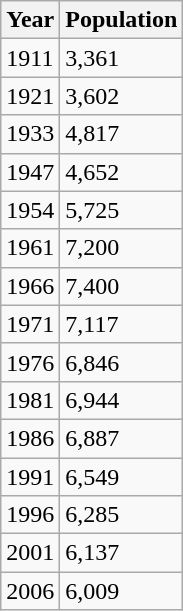<table class="wikitable">
<tr>
<th>Year</th>
<th>Population</th>
</tr>
<tr>
<td>1911</td>
<td>3,361</td>
</tr>
<tr>
<td>1921</td>
<td>3,602</td>
</tr>
<tr>
<td>1933</td>
<td>4,817</td>
</tr>
<tr>
<td>1947</td>
<td>4,652</td>
</tr>
<tr>
<td>1954</td>
<td>5,725</td>
</tr>
<tr>
<td>1961</td>
<td>7,200</td>
</tr>
<tr>
<td>1966</td>
<td>7,400</td>
</tr>
<tr>
<td>1971</td>
<td>7,117</td>
</tr>
<tr>
<td>1976</td>
<td>6,846</td>
</tr>
<tr>
<td>1981</td>
<td>6,944</td>
</tr>
<tr>
<td>1986</td>
<td>6,887</td>
</tr>
<tr>
<td>1991</td>
<td>6,549</td>
</tr>
<tr>
<td>1996</td>
<td>6,285</td>
</tr>
<tr>
<td>2001</td>
<td>6,137</td>
</tr>
<tr>
<td>2006</td>
<td>6,009</td>
</tr>
</table>
